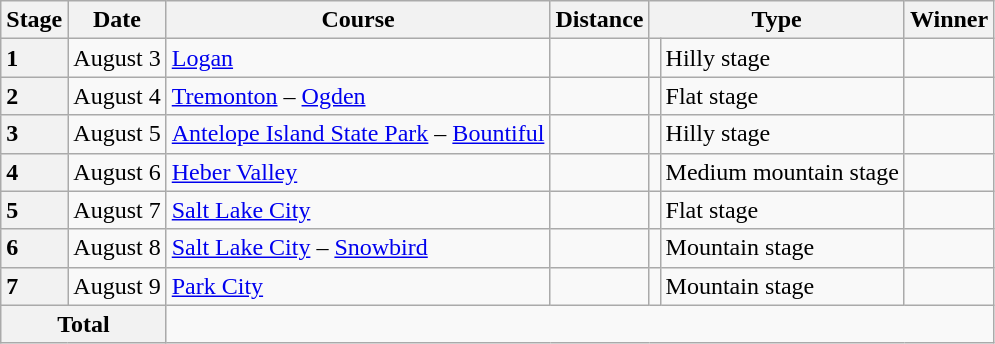<table class="wikitable">
<tr>
<th>Stage</th>
<th>Date</th>
<th>Course</th>
<th>Distance</th>
<th colspan="2">Type</th>
<th>Winner</th>
</tr>
<tr>
<th style="text-align:left">1</th>
<td align=right>August 3</td>
<td><a href='#'>Logan</a></td>
<td style="text-align:center;"></td>
<td></td>
<td>Hilly stage</td>
<td></td>
</tr>
<tr>
<th style="text-align:left">2</th>
<td align=right>August 4</td>
<td><a href='#'>Tremonton</a> – <a href='#'>Ogden</a></td>
<td style="text-align:center;"></td>
<td></td>
<td>Flat stage</td>
<td></td>
</tr>
<tr>
<th style="text-align:left">3</th>
<td align=right>August 5</td>
<td><a href='#'>Antelope Island State Park</a> – <a href='#'>Bountiful</a></td>
<td style="text-align:center;"></td>
<td></td>
<td>Hilly stage</td>
<td></td>
</tr>
<tr>
<th style="text-align:left">4</th>
<td align=right>August 6</td>
<td><a href='#'>Heber Valley</a></td>
<td style="text-align:center;"></td>
<td></td>
<td>Medium mountain stage</td>
<td></td>
</tr>
<tr>
<th style="text-align:left">5</th>
<td align=right>August 7</td>
<td><a href='#'>Salt Lake City</a></td>
<td style="text-align:center;"></td>
<td></td>
<td>Flat stage</td>
<td></td>
</tr>
<tr>
<th style="text-align:left">6</th>
<td align=right>August 8</td>
<td><a href='#'>Salt Lake City</a> – <a href='#'>Snowbird</a></td>
<td style="text-align:center;"></td>
<td></td>
<td>Mountain stage</td>
<td></td>
</tr>
<tr>
<th style="text-align:left">7</th>
<td align=right>August 9</td>
<td><a href='#'>Park City</a></td>
<td style="text-align:center;"></td>
<td></td>
<td>Mountain stage</td>
<td></td>
</tr>
<tr>
<th colspan="2">Total</th>
<td colspan="5" style="text-align:center;"></td>
</tr>
</table>
